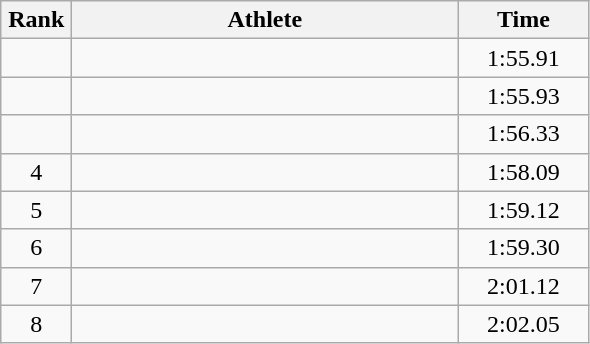<table class=wikitable style="text-align:center">
<tr>
<th width=40>Rank</th>
<th width=250>Athlete</th>
<th width=80>Time</th>
</tr>
<tr>
<td></td>
<td align=left></td>
<td>1:55.91</td>
</tr>
<tr>
<td></td>
<td align=left></td>
<td>1:55.93</td>
</tr>
<tr>
<td></td>
<td align=left></td>
<td>1:56.33</td>
</tr>
<tr>
<td>4</td>
<td align=left></td>
<td>1:58.09</td>
</tr>
<tr>
<td>5</td>
<td align=left></td>
<td>1:59.12</td>
</tr>
<tr>
<td>6</td>
<td align=left></td>
<td>1:59.30</td>
</tr>
<tr>
<td>7</td>
<td align=left></td>
<td>2:01.12</td>
</tr>
<tr>
<td>8</td>
<td align=left></td>
<td>2:02.05</td>
</tr>
</table>
